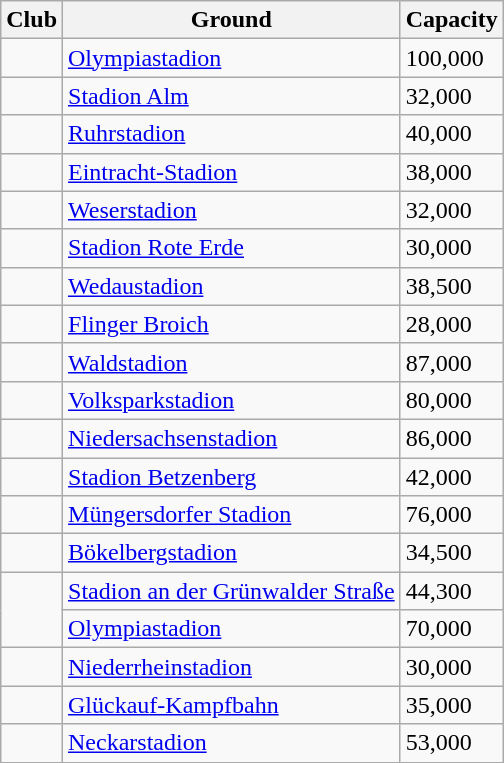<table class="wikitable sortable">
<tr>
<th>Club</th>
<th>Ground</th>
<th>Capacity</th>
</tr>
<tr>
<td></td>
<td><a href='#'>Olympiastadion</a></td>
<td>100,000</td>
</tr>
<tr>
<td></td>
<td><a href='#'>Stadion Alm</a></td>
<td>32,000</td>
</tr>
<tr>
<td></td>
<td><a href='#'>Ruhrstadion</a></td>
<td>40,000</td>
</tr>
<tr>
<td></td>
<td><a href='#'>Eintracht-Stadion</a></td>
<td>38,000</td>
</tr>
<tr>
<td></td>
<td><a href='#'>Weserstadion</a></td>
<td>32,000</td>
</tr>
<tr>
<td></td>
<td><a href='#'>Stadion Rote Erde</a></td>
<td>30,000</td>
</tr>
<tr>
<td></td>
<td><a href='#'>Wedaustadion</a></td>
<td>38,500</td>
</tr>
<tr>
<td></td>
<td><a href='#'>Flinger Broich</a></td>
<td>28,000</td>
</tr>
<tr>
<td></td>
<td><a href='#'>Waldstadion</a></td>
<td>87,000</td>
</tr>
<tr>
<td></td>
<td><a href='#'>Volksparkstadion</a></td>
<td>80,000</td>
</tr>
<tr>
<td></td>
<td><a href='#'>Niedersachsenstadion</a></td>
<td>86,000</td>
</tr>
<tr>
<td></td>
<td><a href='#'>Stadion Betzenberg</a></td>
<td>42,000</td>
</tr>
<tr>
<td></td>
<td><a href='#'>Müngersdorfer Stadion</a></td>
<td>76,000</td>
</tr>
<tr>
<td></td>
<td><a href='#'>Bökelbergstadion</a></td>
<td>34,500</td>
</tr>
<tr>
<td rowspan=2></td>
<td><a href='#'>Stadion an der Grünwalder Straße</a></td>
<td>44,300</td>
</tr>
<tr>
<td><a href='#'>Olympiastadion</a></td>
<td>70,000</td>
</tr>
<tr>
<td></td>
<td><a href='#'>Niederrheinstadion</a></td>
<td>30,000</td>
</tr>
<tr>
<td></td>
<td><a href='#'>Glückauf-Kampfbahn</a></td>
<td>35,000</td>
</tr>
<tr>
<td></td>
<td><a href='#'>Neckarstadion</a></td>
<td>53,000</td>
</tr>
</table>
